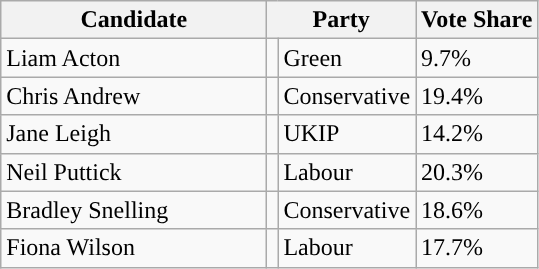<table class="wikitable">
<tr>
<th width="170">Candidate</th>
<th colspan="2">Party</th>
<th>Vote Share</th>
</tr>
<tr>
<td>Liam Acton</td>
<td style="color:inherit;background:"></td>
<td>Green</td>
<td>9.7%</td>
</tr>
<tr>
<td>Chris Andrew</td>
<td style="color:inherit;background:"></td>
<td>Conservative</td>
<td>19.4%</td>
</tr>
<tr>
<td>Jane Leigh</td>
<td style="color:inherit;background:"></td>
<td>UKIP</td>
<td>14.2%</td>
</tr>
<tr>
<td>Neil Puttick</td>
<td style="color:inherit;background:"></td>
<td>Labour</td>
<td>20.3%</td>
</tr>
<tr>
<td>Bradley Snelling</td>
<td style="color:inherit;background:"></td>
<td>Conservative</td>
<td>18.6%</td>
</tr>
<tr>
<td>Fiona Wilson</td>
<td style="color:inherit;background:"></td>
<td>Labour</td>
<td>17.7%</td>
</tr>
</table>
